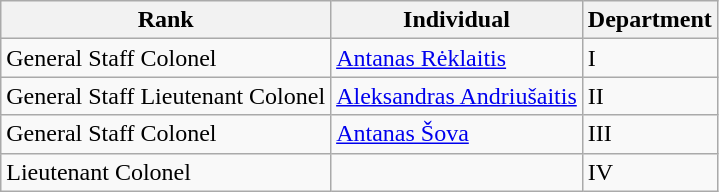<table class="wikitable">
<tr>
<th>Rank</th>
<th>Individual</th>
<th>Department</th>
</tr>
<tr>
<td>General Staff Colonel</td>
<td><a href='#'>Antanas Rėklaitis</a></td>
<td>I</td>
</tr>
<tr>
<td>General Staff Lieutenant Colonel</td>
<td><a href='#'>Aleksandras Andriušaitis</a></td>
<td>II</td>
</tr>
<tr>
<td>General Staff Colonel</td>
<td><a href='#'>Antanas Šova</a></td>
<td>III</td>
</tr>
<tr>
<td>Lieutenant Colonel</td>
<td></td>
<td>IV</td>
</tr>
</table>
